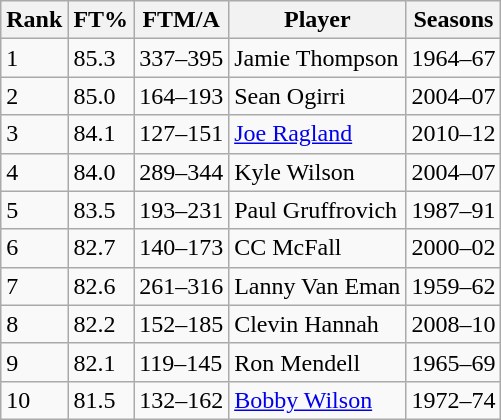<table class="wikitable">
<tr>
<th>Rank</th>
<th>FT%</th>
<th>FTM/A</th>
<th>Player</th>
<th>Seasons</th>
</tr>
<tr>
<td>1</td>
<td>85.3</td>
<td>337–395</td>
<td>Jamie Thompson</td>
<td>1964–67</td>
</tr>
<tr>
<td>2</td>
<td>85.0</td>
<td>164–193</td>
<td>Sean Ogirri</td>
<td>2004–07</td>
</tr>
<tr>
<td>3</td>
<td>84.1</td>
<td>127–151</td>
<td><a href='#'>Joe Ragland</a></td>
<td>2010–12</td>
</tr>
<tr>
<td>4</td>
<td>84.0</td>
<td>289–344</td>
<td>Kyle Wilson</td>
<td>2004–07</td>
</tr>
<tr>
<td>5</td>
<td>83.5</td>
<td>193–231</td>
<td>Paul Gruffrovich</td>
<td>1987–91</td>
</tr>
<tr>
<td>6</td>
<td>82.7</td>
<td>140–173</td>
<td>CC McFall</td>
<td>2000–02</td>
</tr>
<tr>
<td>7</td>
<td>82.6</td>
<td>261–316</td>
<td>Lanny Van Eman</td>
<td>1959–62</td>
</tr>
<tr>
<td>8</td>
<td>82.2</td>
<td>152–185</td>
<td>Clevin Hannah</td>
<td>2008–10</td>
</tr>
<tr>
<td>9</td>
<td>82.1</td>
<td>119–145</td>
<td>Ron Mendell</td>
<td>1965–69</td>
</tr>
<tr>
<td>10</td>
<td>81.5</td>
<td>132–162</td>
<td><a href='#'>Bobby Wilson</a></td>
<td>1972–74</td>
</tr>
</table>
